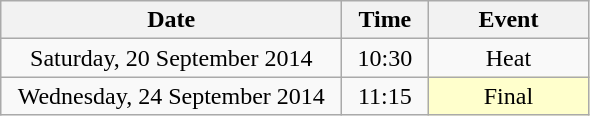<table class = "wikitable" style="text-align:center;">
<tr>
<th width=220>Date</th>
<th width=50>Time</th>
<th width=100>Event</th>
</tr>
<tr>
<td>Saturday, 20 September 2014</td>
<td>10:30</td>
<td>Heat</td>
</tr>
<tr>
<td>Wednesday, 24 September 2014</td>
<td>11:15</td>
<td bgcolor=ffffcc>Final</td>
</tr>
</table>
